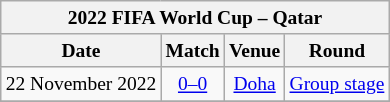<table class="wikitable" style="margin:1em auto 1em auto; text-align:center; font-size:small;">
<tr>
<th colspan="4">2022 FIFA World Cup – Qatar</th>
</tr>
<tr>
<th>Date</th>
<th>Match</th>
<th>Venue</th>
<th>Round</th>
</tr>
<tr>
<td>22 November 2022</td>
<td align=center> <a href='#'>0–0</a> </td>
<td><a href='#'>Doha</a></td>
<td><a href='#'>Group stage</a></td>
</tr>
<tr>
</tr>
</table>
